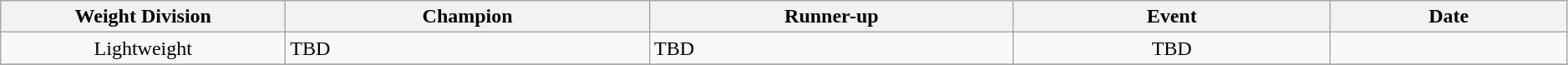<table class="wikitable" width="99%" style="text-align:center;">
<tr>
<th width="18%">Weight Division</th>
<th width="23%">Champion</th>
<th width="23%">Runner-up</th>
<th width="20%">Event</th>
<th width="15%">Date</th>
</tr>
<tr>
<td>Lightweight</td>
<td align=left>TBD</td>
<td align=left>TBD</td>
<td>TBD</td>
<td></td>
</tr>
<tr>
</tr>
</table>
